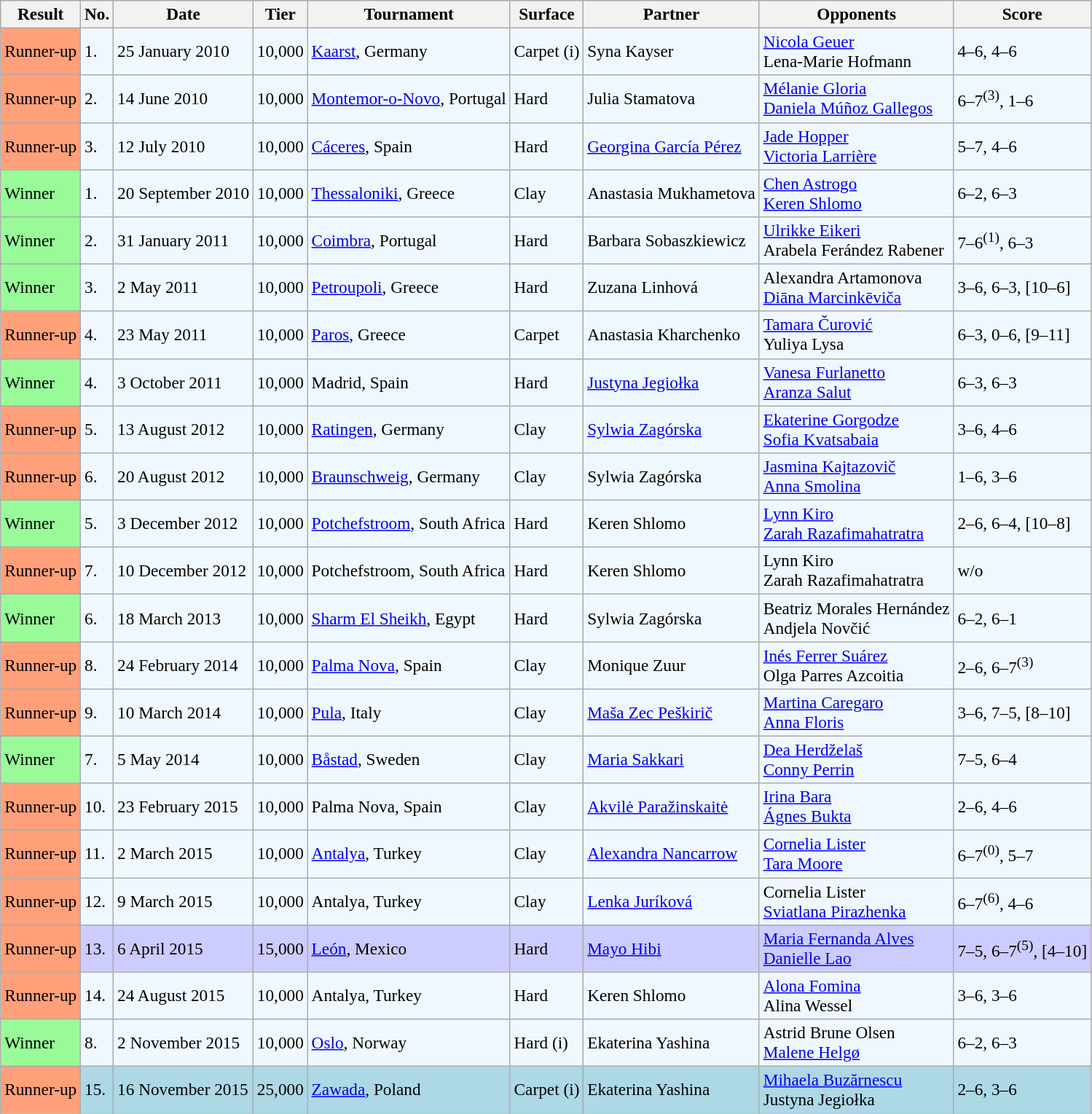<table class="sortable wikitable" style=font-size:97%>
<tr>
<th>Result</th>
<th>No.</th>
<th>Date</th>
<th>Tier</th>
<th>Tournament</th>
<th>Surface</th>
<th>Partner</th>
<th>Opponents</th>
<th class="unsortable">Score</th>
</tr>
<tr style="background:#f0f8ff;">
<td style="background:#ffa07a;">Runner-up</td>
<td>1.</td>
<td>25 January 2010</td>
<td>10,000</td>
<td><a href='#'>Kaarst</a>, Germany</td>
<td>Carpet (i)</td>
<td> Syna Kayser</td>
<td> <a href='#'>Nicola Geuer</a> <br>  Lena-Marie Hofmann</td>
<td>4–6, 4–6</td>
</tr>
<tr style="background:#f0f8ff;">
<td style="background:#ffa07a;">Runner-up</td>
<td>2.</td>
<td>14 June 2010</td>
<td>10,000</td>
<td><a href='#'>Montemor-o-Novo</a>, Portugal</td>
<td>Hard</td>
<td> Julia Stamatova</td>
<td> <a href='#'>Mélanie Gloria</a> <br>  <a href='#'>Daniela Múñoz Gallegos</a></td>
<td>6–7<sup>(3)</sup>, 1–6</td>
</tr>
<tr style="background:#f0f8ff;">
<td style="background:#ffa07a;">Runner-up</td>
<td>3.</td>
<td>12 July 2010</td>
<td>10,000</td>
<td><a href='#'>Cáceres</a>, Spain</td>
<td>Hard</td>
<td> <a href='#'>Georgina García Pérez</a></td>
<td> <a href='#'>Jade Hopper</a> <br>  <a href='#'>Victoria Larrière</a></td>
<td>5–7, 4–6</td>
</tr>
<tr style="background:#f0f8ff;">
<td style="background:#98fb98;">Winner</td>
<td>1.</td>
<td>20 September 2010</td>
<td>10,000</td>
<td><a href='#'>Thessaloniki</a>, Greece</td>
<td>Clay</td>
<td> Anastasia Mukhametova</td>
<td> <a href='#'>Chen Astrogo</a> <br>  <a href='#'>Keren Shlomo</a></td>
<td>6–2, 6–3</td>
</tr>
<tr style="background:#f0f8ff;">
<td style="background:#98fb98;">Winner</td>
<td>2.</td>
<td>31 January 2011</td>
<td>10,000</td>
<td><a href='#'>Coimbra</a>, Portugal</td>
<td>Hard</td>
<td> Barbara Sobaszkiewicz</td>
<td> <a href='#'>Ulrikke Eikeri</a> <br>  Arabela Ferández Rabener</td>
<td>7–6<sup>(1)</sup>, 6–3</td>
</tr>
<tr style="background:#f0f8ff;">
<td style="background:#98fb98;">Winner</td>
<td>3.</td>
<td>2 May 2011</td>
<td>10,000</td>
<td><a href='#'>Petroupoli</a>, Greece</td>
<td>Hard</td>
<td> Zuzana Linhová</td>
<td> Alexandra Artamonova <br>  <a href='#'>Diāna Marcinkēviča</a></td>
<td>3–6, 6–3, [10–6]</td>
</tr>
<tr style="background:#f0f8ff;">
<td style="background:#ffa07a;">Runner-up</td>
<td>4.</td>
<td>23 May 2011</td>
<td>10,000</td>
<td><a href='#'>Paros</a>, Greece</td>
<td>Carpet</td>
<td> Anastasia Kharchenko</td>
<td> <a href='#'>Tamara Čurović</a> <br>  Yuliya Lysa</td>
<td>6–3, 0–6, [9–11]</td>
</tr>
<tr style="background:#f0f8ff;">
<td style="background:#98fb98;">Winner</td>
<td>4.</td>
<td>3 October 2011</td>
<td>10,000</td>
<td>Madrid, Spain</td>
<td>Hard</td>
<td> <a href='#'>Justyna Jegiołka</a></td>
<td> <a href='#'>Vanesa Furlanetto</a> <br>  <a href='#'>Aranza Salut</a></td>
<td>6–3, 6–3</td>
</tr>
<tr style="background:#f0f8ff;">
<td style="background:#ffa07a;">Runner-up</td>
<td>5.</td>
<td>13 August 2012</td>
<td>10,000</td>
<td><a href='#'>Ratingen</a>, Germany</td>
<td>Clay</td>
<td> <a href='#'>Sylwia Zagórska</a></td>
<td> <a href='#'>Ekaterine Gorgodze</a> <br>  <a href='#'>Sofia Kvatsabaia</a></td>
<td>3–6, 4–6</td>
</tr>
<tr style="background:#f0f8ff;">
<td style="background:#ffa07a;">Runner-up</td>
<td>6.</td>
<td>20 August 2012</td>
<td>10,000</td>
<td><a href='#'>Braunschweig</a>, Germany</td>
<td>Clay</td>
<td> Sylwia Zagórska</td>
<td> <a href='#'>Jasmina Kajtazovič</a> <br>  <a href='#'>Anna Smolina</a></td>
<td>1–6, 3–6</td>
</tr>
<tr style="background:#f0f8ff;">
<td style="background:#98fb98;">Winner</td>
<td>5.</td>
<td>3 December 2012</td>
<td>10,000</td>
<td><a href='#'>Potchefstroom</a>, South Africa</td>
<td>Hard</td>
<td> Keren Shlomo</td>
<td> <a href='#'>Lynn Kiro</a> <br>  <a href='#'>Zarah Razafimahatratra</a></td>
<td>2–6, 6–4, [10–8]</td>
</tr>
<tr style="background:#f0f8ff;">
<td style="background:#ffa07a;">Runner-up</td>
<td>7.</td>
<td>10 December 2012</td>
<td>10,000</td>
<td>Potchefstroom, South Africa</td>
<td>Hard</td>
<td> Keren Shlomo</td>
<td> Lynn Kiro <br>  Zarah Razafimahatratra</td>
<td>w/o</td>
</tr>
<tr style="background:#f0f8ff;">
<td style="background:#98fb98;">Winner</td>
<td>6.</td>
<td>18 March 2013</td>
<td>10,000</td>
<td><a href='#'>Sharm El Sheikh</a>, Egypt</td>
<td>Hard</td>
<td> Sylwia Zagórska</td>
<td> Beatriz Morales Hernández <br>  Andjela Novčić</td>
<td>6–2, 6–1</td>
</tr>
<tr style="background:#f0f8ff;">
<td style="background:#ffa07a;">Runner-up</td>
<td>8.</td>
<td>24 February 2014</td>
<td>10,000</td>
<td><a href='#'>Palma Nova</a>, Spain</td>
<td>Clay</td>
<td> Monique Zuur</td>
<td> <a href='#'>Inés Ferrer Suárez</a> <br>  Olga Parres Azcoitia</td>
<td>2–6, 6–7<sup>(3)</sup></td>
</tr>
<tr style="background:#f0f8ff;">
<td style="background:#ffa07a;">Runner-up</td>
<td>9.</td>
<td>10 March 2014</td>
<td>10,000</td>
<td><a href='#'>Pula</a>, Italy</td>
<td>Clay</td>
<td> <a href='#'>Maša Zec Peškirič</a></td>
<td> <a href='#'>Martina Caregaro</a> <br>  <a href='#'>Anna Floris</a></td>
<td>3–6, 7–5, [8–10]</td>
</tr>
<tr style="background:#f0f8ff;">
<td style="background:#98fb98;">Winner</td>
<td>7.</td>
<td>5 May 2014</td>
<td>10,000</td>
<td><a href='#'>Båstad</a>, Sweden</td>
<td>Clay</td>
<td> <a href='#'>Maria Sakkari</a></td>
<td> <a href='#'>Dea Herdželaš</a> <br>  <a href='#'>Conny Perrin</a></td>
<td>7–5, 6–4</td>
</tr>
<tr style="background:#f0f8ff;">
<td style="background:#ffa07a;">Runner-up</td>
<td>10.</td>
<td>23 February 2015</td>
<td>10,000</td>
<td>Palma Nova, Spain</td>
<td>Clay</td>
<td> <a href='#'>Akvilė Paražinskaitė</a></td>
<td> <a href='#'>Irina Bara</a> <br>  <a href='#'>Ágnes Bukta</a></td>
<td>2–6, 4–6</td>
</tr>
<tr style="background:#f0f8ff;">
<td style="background:#ffa07a;">Runner-up</td>
<td>11.</td>
<td>2 March 2015</td>
<td>10,000</td>
<td><a href='#'>Antalya</a>, Turkey</td>
<td>Clay</td>
<td> <a href='#'>Alexandra Nancarrow</a></td>
<td> <a href='#'>Cornelia Lister</a> <br>  <a href='#'>Tara Moore</a></td>
<td>6–7<sup>(0)</sup>, 5–7</td>
</tr>
<tr style="background:#f0f8ff;">
<td style="background:#ffa07a;">Runner-up</td>
<td>12.</td>
<td>9 March 2015</td>
<td>10,000</td>
<td>Antalya, Turkey</td>
<td>Clay</td>
<td> <a href='#'>Lenka Juríková</a></td>
<td> Cornelia Lister <br>  <a href='#'>Sviatlana Pirazhenka</a></td>
<td>6–7<sup>(6)</sup>, 4–6</td>
</tr>
<tr style="background:#ccccff;">
<td style="background:#ffa07a;">Runner-up</td>
<td>13.</td>
<td>6 April 2015</td>
<td>15,000</td>
<td><a href='#'>León</a>, Mexico</td>
<td>Hard</td>
<td> <a href='#'>Mayo Hibi</a></td>
<td> <a href='#'>Maria Fernanda Alves</a> <br>  <a href='#'>Danielle Lao</a></td>
<td>7–5, 6–7<sup>(5)</sup>, [4–10]</td>
</tr>
<tr style="background:#f0f8ff;">
<td style="background:#ffa07a;">Runner-up</td>
<td>14.</td>
<td>24 August 2015</td>
<td>10,000</td>
<td>Antalya, Turkey</td>
<td>Hard</td>
<td> Keren Shlomo</td>
<td> <a href='#'>Alona Fomina</a> <br>  Alina Wessel</td>
<td>3–6, 3–6</td>
</tr>
<tr style="background:#f0f8ff;">
<td style="background:#98fb98;">Winner</td>
<td>8.</td>
<td>2 November 2015</td>
<td>10,000</td>
<td><a href='#'>Oslo</a>, Norway</td>
<td>Hard (i)</td>
<td> Ekaterina Yashina</td>
<td> Astrid Brune Olsen <br>  <a href='#'>Malene Helgø</a></td>
<td>6–2, 6–3</td>
</tr>
<tr style="background:lightblue;">
<td style="background:#ffa07a;">Runner-up</td>
<td>15.</td>
<td>16 November 2015</td>
<td>25,000</td>
<td><a href='#'>Zawada</a>, Poland</td>
<td>Carpet (i)</td>
<td> Ekaterina Yashina</td>
<td> <a href='#'>Mihaela Buzărnescu</a> <br>  Justyna Jegiołka</td>
<td>2–6, 3–6</td>
</tr>
</table>
